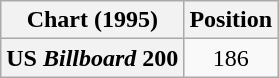<table class="wikitable plainrowheaders" style="text-align:center">
<tr>
<th>Chart (1995)</th>
<th>Position</th>
</tr>
<tr>
<th scope="row">US <em>Billboard</em> 200</th>
<td>186</td>
</tr>
</table>
